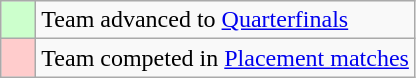<table class="wikitable">
<tr>
<td style="background: #ccffcc;">    </td>
<td>Team advanced to <a href='#'>Quarterfinals</a></td>
</tr>
<tr>
<td style="background: #ffcccc;">    </td>
<td>Team competed in <a href='#'>Placement matches</a></td>
</tr>
</table>
